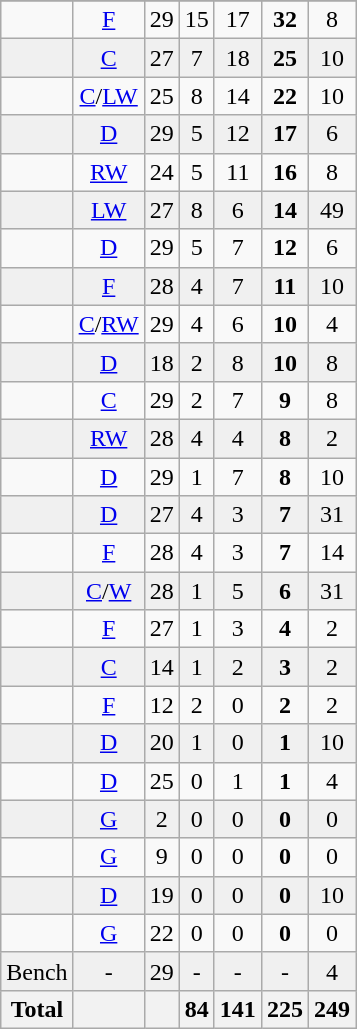<table class="wikitable sortable">
<tr align="center">
</tr>
<tr align="center" bgcolor="">
<td></td>
<td><a href='#'>F</a></td>
<td>29</td>
<td>15</td>
<td>17</td>
<td><strong>32</strong></td>
<td>8</td>
</tr>
<tr align="center" bgcolor="f0f0f0">
<td></td>
<td><a href='#'>C</a></td>
<td>27</td>
<td>7</td>
<td>18</td>
<td><strong>25</strong></td>
<td>10</td>
</tr>
<tr align="center" bgcolor="">
<td></td>
<td><a href='#'>C</a>/<a href='#'>LW</a></td>
<td>25</td>
<td>8</td>
<td>14</td>
<td><strong>22</strong></td>
<td>10</td>
</tr>
<tr align="center" bgcolor="f0f0f0">
<td></td>
<td><a href='#'>D</a></td>
<td>29</td>
<td>5</td>
<td>12</td>
<td><strong>17</strong></td>
<td>6</td>
</tr>
<tr align="center" bgcolor="">
<td></td>
<td><a href='#'>RW</a></td>
<td>24</td>
<td>5</td>
<td>11</td>
<td><strong>16</strong></td>
<td>8</td>
</tr>
<tr align="center" bgcolor="f0f0f0">
<td></td>
<td><a href='#'>LW</a></td>
<td>27</td>
<td>8</td>
<td>6</td>
<td><strong>14</strong></td>
<td>49</td>
</tr>
<tr align="center" bgcolor="">
<td></td>
<td><a href='#'>D</a></td>
<td>29</td>
<td>5</td>
<td>7</td>
<td><strong>12</strong></td>
<td>6</td>
</tr>
<tr align="center" bgcolor="f0f0f0">
<td></td>
<td><a href='#'>F</a></td>
<td>28</td>
<td>4</td>
<td>7</td>
<td><strong>11</strong></td>
<td>10</td>
</tr>
<tr align="center" bgcolor="">
<td></td>
<td><a href='#'>C</a>/<a href='#'>RW</a></td>
<td>29</td>
<td>4</td>
<td>6</td>
<td><strong>10</strong></td>
<td>4</td>
</tr>
<tr align="center" bgcolor="f0f0f0">
<td></td>
<td><a href='#'>D</a></td>
<td>18</td>
<td>2</td>
<td>8</td>
<td><strong>10</strong></td>
<td>8</td>
</tr>
<tr align="center" bgcolor="">
<td></td>
<td><a href='#'>C</a></td>
<td>29</td>
<td>2</td>
<td>7</td>
<td><strong>9</strong></td>
<td>8</td>
</tr>
<tr align="center" bgcolor="f0f0f0">
<td></td>
<td><a href='#'>RW</a></td>
<td>28</td>
<td>4</td>
<td>4</td>
<td><strong>8</strong></td>
<td>2</td>
</tr>
<tr align="center" bgcolor="">
<td></td>
<td><a href='#'>D</a></td>
<td>29</td>
<td>1</td>
<td>7</td>
<td><strong>8</strong></td>
<td>10</td>
</tr>
<tr align="center" bgcolor="f0f0f0">
<td></td>
<td><a href='#'>D</a></td>
<td>27</td>
<td>4</td>
<td>3</td>
<td><strong>7</strong></td>
<td>31</td>
</tr>
<tr align="center" bgcolor="">
<td></td>
<td><a href='#'>F</a></td>
<td>28</td>
<td>4</td>
<td>3</td>
<td><strong>7</strong></td>
<td>14</td>
</tr>
<tr align="center" bgcolor="f0f0f0">
<td></td>
<td><a href='#'>C</a>/<a href='#'>W</a></td>
<td>28</td>
<td>1</td>
<td>5</td>
<td><strong>6</strong></td>
<td>31</td>
</tr>
<tr align="center" bgcolor="">
<td></td>
<td><a href='#'>F</a></td>
<td>27</td>
<td>1</td>
<td>3</td>
<td><strong>4</strong></td>
<td>2</td>
</tr>
<tr align="center" bgcolor="f0f0f0">
<td></td>
<td><a href='#'>C</a></td>
<td>14</td>
<td>1</td>
<td>2</td>
<td><strong>3</strong></td>
<td>2</td>
</tr>
<tr align="center" bgcolor="">
<td></td>
<td><a href='#'>F</a></td>
<td>12</td>
<td>2</td>
<td>0</td>
<td><strong>2</strong></td>
<td>2</td>
</tr>
<tr align="center" bgcolor="f0f0f0">
<td></td>
<td><a href='#'>D</a></td>
<td>20</td>
<td>1</td>
<td>0</td>
<td><strong>1</strong></td>
<td>10</td>
</tr>
<tr align="center" bgcolor="">
<td></td>
<td><a href='#'>D</a></td>
<td>25</td>
<td>0</td>
<td>1</td>
<td><strong>1</strong></td>
<td>4</td>
</tr>
<tr align="center" bgcolor="f0f0f0">
<td></td>
<td><a href='#'>G</a></td>
<td>2</td>
<td>0</td>
<td>0</td>
<td><strong>0</strong></td>
<td>0</td>
</tr>
<tr align="center" bgcolor="">
<td></td>
<td><a href='#'>G</a></td>
<td>9</td>
<td>0</td>
<td>0</td>
<td><strong>0</strong></td>
<td>0</td>
</tr>
<tr align="center" bgcolor="f0f0f0">
<td></td>
<td><a href='#'>D</a></td>
<td>19</td>
<td>0</td>
<td>0</td>
<td><strong>0</strong></td>
<td>10</td>
</tr>
<tr align="center" bgcolor="">
<td></td>
<td><a href='#'>G</a></td>
<td>22</td>
<td>0</td>
<td>0</td>
<td><strong>0</strong></td>
<td>0</td>
</tr>
<tr align="center" bgcolor="f0f0f0">
<td>Bench</td>
<td>-</td>
<td>29</td>
<td>-</td>
<td>-</td>
<td>-</td>
<td>4</td>
</tr>
<tr>
<th>Total</th>
<th></th>
<th></th>
<th>84</th>
<th>141</th>
<th>225</th>
<th>249</th>
</tr>
</table>
